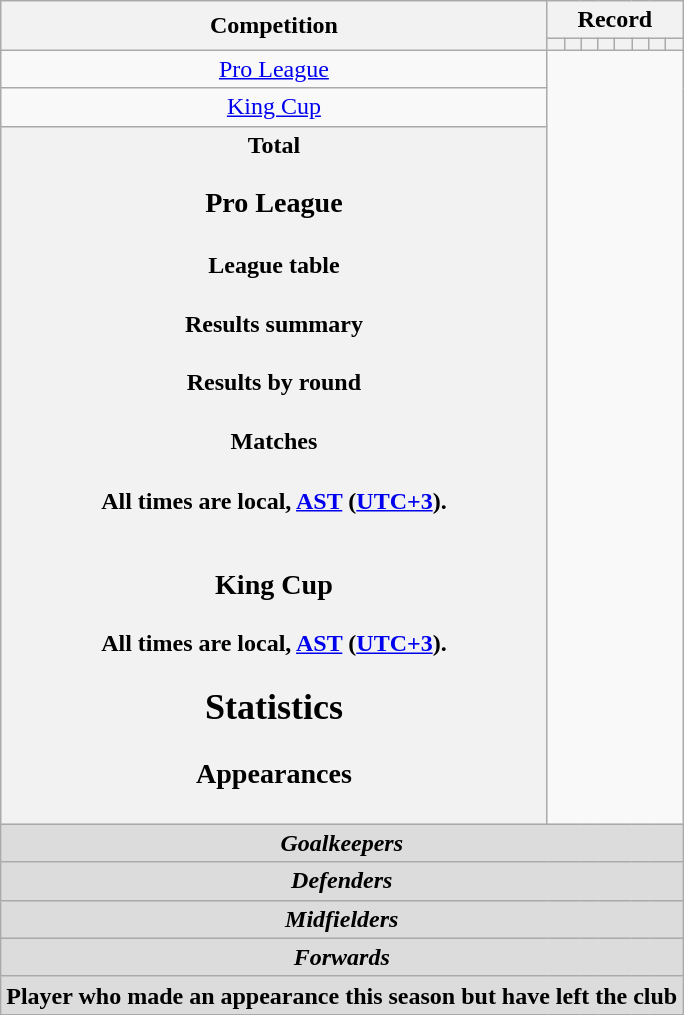<table class="wikitable" style="text-align: center">
<tr>
<th rowspan=2>Competition</th>
<th colspan=8>Record</th>
</tr>
<tr>
<th></th>
<th></th>
<th></th>
<th></th>
<th></th>
<th></th>
<th></th>
<th></th>
</tr>
<tr>
<td><a href='#'>Pro League</a><br></td>
</tr>
<tr>
<td><a href='#'>King Cup</a><br></td>
</tr>
<tr>
<th>Total<br>
<h3>Pro League</h3><h4>League table</h4><h4>Results summary</h4>
<h4>Results by round</h4><h4>Matches</h4>All times are local, <a href='#'>AST</a> (<a href='#'>UTC+3</a>).<br>


<br>




























<h3>King Cup</h3>
All times are local, <a href='#'>AST</a> (<a href='#'>UTC+3</a>).<br><h2>Statistics</h2><h3>Appearances</h3></th>
</tr>
<tr>
<th colspan=10 style=background:#dcdcdc; text-align:center><em>Goalkeepers</em><br>


</th>
</tr>
<tr>
<th colspan=10 style=background:#dcdcdc; text-align:center><em>Defenders</em><br>








</th>
</tr>
<tr>
<th colspan=10 style=background:#dcdcdc; text-align:center><em>Midfielders</em><br>










</th>
</tr>
<tr>
<th colspan=10 style=background:#dcdcdc; text-align:center><em>Forwards</em><br>



</th>
</tr>
<tr>
<th colspan=18 style=background:#dcdcdc; text-align:center>Player who made an appearance this season but have left the club<br>

</th>
</tr>
</table>
